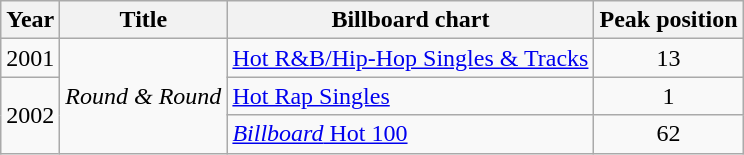<table class="wikitable">
<tr>
<th>Year</th>
<th>Title</th>
<th>Billboard chart</th>
<th>Peak position</th>
</tr>
<tr>
<td>2001</td>
<td rowspan="3"><em>Round & Round</em></td>
<td><a href='#'>Hot R&B/Hip-Hop Singles & Tracks</a></td>
<td align="center">13</td>
</tr>
<tr>
<td rowspan="2">2002</td>
<td><a href='#'>Hot Rap Singles</a></td>
<td align="center">1</td>
</tr>
<tr>
<td><a href='#'><em>Billboard</em> Hot 100</a></td>
<td align="center">62</td>
</tr>
</table>
